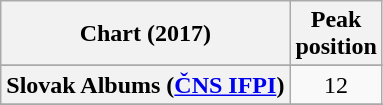<table class="wikitable sortable plainrowheaders" style="text-align:center">
<tr>
<th scope="col">Chart (2017)</th>
<th scope="col">Peak<br> position</th>
</tr>
<tr>
</tr>
<tr>
</tr>
<tr>
</tr>
<tr>
</tr>
<tr>
</tr>
<tr>
</tr>
<tr>
</tr>
<tr>
</tr>
<tr>
</tr>
<tr>
</tr>
<tr>
</tr>
<tr>
</tr>
<tr>
</tr>
<tr>
</tr>
<tr>
<th scope="row">Slovak Albums (<a href='#'>ČNS IFPI</a>)</th>
<td>12</td>
</tr>
<tr>
</tr>
<tr>
</tr>
<tr>
</tr>
<tr>
</tr>
</table>
